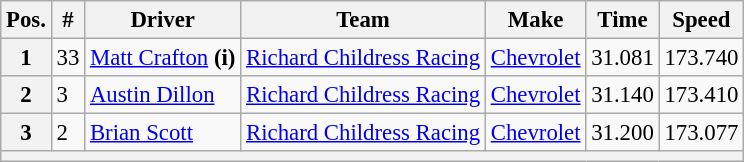<table class="wikitable" style="font-size:95%">
<tr>
<th>Pos.</th>
<th>#</th>
<th>Driver</th>
<th>Team</th>
<th>Make</th>
<th>Time</th>
<th>Speed</th>
</tr>
<tr>
<th>1</th>
<td>33</td>
<td><a href='#'>Matt Crafton</a> <strong>(i)</strong></td>
<td><a href='#'>Richard Childress Racing</a></td>
<td><a href='#'>Chevrolet</a></td>
<td>31.081</td>
<td>173.740</td>
</tr>
<tr>
<th>2</th>
<td>3</td>
<td><a href='#'>Austin Dillon</a></td>
<td><a href='#'>Richard Childress Racing</a></td>
<td><a href='#'>Chevrolet</a></td>
<td>31.140</td>
<td>173.410</td>
</tr>
<tr>
<th>3</th>
<td>2</td>
<td><a href='#'>Brian Scott</a></td>
<td><a href='#'>Richard Childress Racing</a></td>
<td><a href='#'>Chevrolet</a></td>
<td>31.200</td>
<td>173.077</td>
</tr>
<tr>
<th colspan="7"></th>
</tr>
</table>
